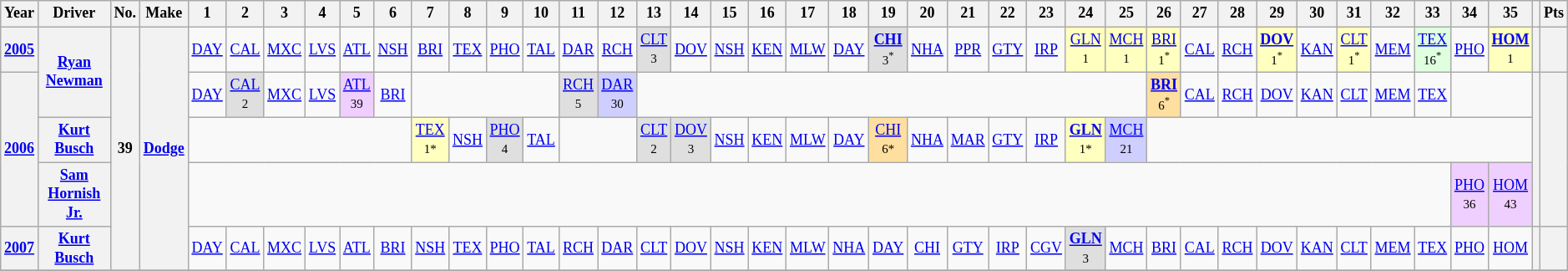<table class="wikitable" style="text-align:center; font-size:75%">
<tr>
<th>Year</th>
<th>Driver</th>
<th>No.</th>
<th>Make</th>
<th>1</th>
<th>2</th>
<th>3</th>
<th>4</th>
<th>5</th>
<th>6</th>
<th>7</th>
<th>8</th>
<th>9</th>
<th>10</th>
<th>11</th>
<th>12</th>
<th>13</th>
<th>14</th>
<th>15</th>
<th>16</th>
<th>17</th>
<th>18</th>
<th>19</th>
<th>20</th>
<th>21</th>
<th>22</th>
<th>23</th>
<th>24</th>
<th>25</th>
<th>26</th>
<th>27</th>
<th>28</th>
<th>29</th>
<th>30</th>
<th>31</th>
<th>32</th>
<th>33</th>
<th>34</th>
<th>35</th>
<th></th>
<th>Pts</th>
</tr>
<tr>
<th><a href='#'>2005</a></th>
<th rowspan=2><a href='#'>Ryan Newman</a></th>
<th rowspan=5>39</th>
<th rowspan=5><a href='#'>Dodge</a></th>
<td><a href='#'>DAY</a></td>
<td><a href='#'>CAL</a></td>
<td><a href='#'>MXC</a></td>
<td><a href='#'>LVS</a></td>
<td><a href='#'>ATL</a></td>
<td><a href='#'>NSH</a></td>
<td><a href='#'>BRI</a></td>
<td><a href='#'>TEX</a></td>
<td><a href='#'>PHO</a></td>
<td><a href='#'>TAL</a></td>
<td><a href='#'>DAR</a></td>
<td><a href='#'>RCH</a></td>
<td style="background:#DFDFDF;"><a href='#'>CLT</a><br><small>3</small></td>
<td><a href='#'>DOV</a></td>
<td><a href='#'>NSH</a></td>
<td><a href='#'>KEN</a></td>
<td><a href='#'>MLW</a></td>
<td><a href='#'>DAY</a></td>
<td style="background:#DFDFDF;"><strong><a href='#'>CHI</a></strong><br><small>3<sup>*</sup></small></td>
<td><a href='#'>NHA</a></td>
<td><a href='#'>PPR</a></td>
<td><a href='#'>GTY</a></td>
<td><a href='#'>IRP</a></td>
<td style="background:#FFFFBF;"><a href='#'>GLN</a><br><small>1</small></td>
<td style="background:#FFFFBF;"><a href='#'>MCH</a><br><small>1</small></td>
<td style="background:#FFFFBF;"><a href='#'>BRI</a><br><small>1<sup>*</sup></small></td>
<td><a href='#'>CAL</a></td>
<td><a href='#'>RCH</a></td>
<td style="background:#FFFFBF;"><strong><a href='#'>DOV</a></strong><br><small>1<sup>*</sup></small></td>
<td><a href='#'>KAN</a></td>
<td style="background:#FFFFBF;"><a href='#'>CLT</a><br><small>1<sup>*</sup></small></td>
<td><a href='#'>MEM</a></td>
<td style="background:#DFFFDF;"><a href='#'>TEX</a><br><small>16<sup>*</sup></small></td>
<td><a href='#'>PHO</a></td>
<td style="background:#FFFFBF;"><strong><a href='#'>HOM</a></strong><br><small>1</small></td>
<th></th>
<th></th>
</tr>
<tr>
<th rowspan=3><a href='#'>2006</a></th>
<td><a href='#'>DAY</a></td>
<td style="background:#DFDFDF;"><a href='#'>CAL</a><br><small>2</small></td>
<td><a href='#'>MXC</a></td>
<td><a href='#'>LVS</a></td>
<td style="background:#EFCFFF;"><a href='#'>ATL</a><br><small>39</small></td>
<td><a href='#'>BRI</a></td>
<td colspan=4></td>
<td style="background:#DFDFDF;"><a href='#'>RCH</a><br><small>5</small></td>
<td style="background:#CFCFFF;"><a href='#'>DAR</a><br><small>30</small></td>
<td colspan=13></td>
<td style="background:#FFDF9F;"><strong><a href='#'>BRI</a></strong><br><small>6<sup>*</sup></small></td>
<td><a href='#'>CAL</a></td>
<td><a href='#'>RCH</a></td>
<td><a href='#'>DOV</a></td>
<td><a href='#'>KAN</a></td>
<td><a href='#'>CLT</a></td>
<td><a href='#'>MEM</a></td>
<td><a href='#'>TEX</a></td>
<td colspan=2></td>
<th rowspan=3></th>
<th rowspan=3></th>
</tr>
<tr>
<th><a href='#'>Kurt Busch</a></th>
<td colspan=6></td>
<td style="background:#FFFFBF;"><a href='#'>TEX</a><br><small>1*</small></td>
<td><a href='#'>NSH</a></td>
<td style="background:#DFDFDF;"><a href='#'>PHO</a><br><small>4</small></td>
<td><a href='#'>TAL</a></td>
<td colspan=2></td>
<td style="background:#DFDFDF;"><a href='#'>CLT</a><br><small>2</small></td>
<td style="background:#DFDFDF;"><a href='#'>DOV</a><br><small>3</small></td>
<td><a href='#'>NSH</a></td>
<td><a href='#'>KEN</a></td>
<td><a href='#'>MLW</a></td>
<td><a href='#'>DAY</a></td>
<td style="background:#FFDF9F;"><a href='#'>CHI</a><br><small>6*</small></td>
<td><a href='#'>NHA</a></td>
<td><a href='#'>MAR</a></td>
<td><a href='#'>GTY</a></td>
<td><a href='#'>IRP</a></td>
<td style="background:#FFFFBF;"><strong><a href='#'>GLN</a></strong><br><small>1*</small></td>
<td style="background:#CFCFFF;"><a href='#'>MCH</a><br><small>21</small></td>
<td colspan=10></td>
</tr>
<tr>
<th><a href='#'>Sam Hornish Jr.</a></th>
<td colspan=33></td>
<td style="background:#EFCFFF;"><a href='#'>PHO</a><br><small>36</small></td>
<td style="background:#EFCFFF;"><a href='#'>HOM</a><br><small>43</small></td>
</tr>
<tr>
<th><a href='#'>2007</a></th>
<th><a href='#'>Kurt Busch</a></th>
<td><a href='#'>DAY</a></td>
<td><a href='#'>CAL</a></td>
<td><a href='#'>MXC</a></td>
<td><a href='#'>LVS</a></td>
<td><a href='#'>ATL</a></td>
<td><a href='#'>BRI</a></td>
<td><a href='#'>NSH</a></td>
<td><a href='#'>TEX</a></td>
<td><a href='#'>PHO</a></td>
<td><a href='#'>TAL</a></td>
<td><a href='#'>RCH</a></td>
<td><a href='#'>DAR</a></td>
<td><a href='#'>CLT</a></td>
<td><a href='#'>DOV</a></td>
<td><a href='#'>NSH</a></td>
<td><a href='#'>KEN</a></td>
<td><a href='#'>MLW</a></td>
<td><a href='#'>NHA</a></td>
<td><a href='#'>DAY</a></td>
<td><a href='#'>CHI</a></td>
<td><a href='#'>GTY</a></td>
<td><a href='#'>IRP</a></td>
<td><a href='#'>CGV</a></td>
<td style="background:#DFDFDF;"><strong><a href='#'>GLN</a></strong><br><small>3</small></td>
<td><a href='#'>MCH</a></td>
<td><a href='#'>BRI</a></td>
<td><a href='#'>CAL</a></td>
<td><a href='#'>RCH</a></td>
<td><a href='#'>DOV</a></td>
<td><a href='#'>KAN</a></td>
<td><a href='#'>CLT</a></td>
<td><a href='#'>MEM</a></td>
<td><a href='#'>TEX</a></td>
<td><a href='#'>PHO</a></td>
<td><a href='#'>HOM</a></td>
<th></th>
<th></th>
</tr>
<tr>
</tr>
</table>
